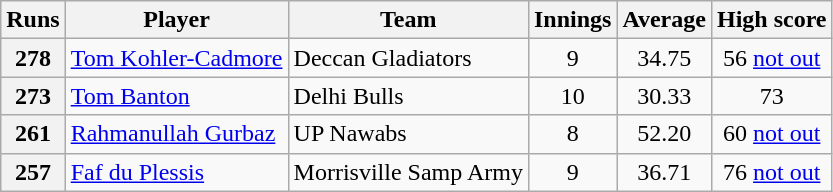<table class="wikitable" style="text-align:center;">
<tr>
<th>Runs</th>
<th>Player</th>
<th>Team</th>
<th>Innings</th>
<th>Average</th>
<th>High score</th>
</tr>
<tr>
<th>278</th>
<td style="text-align: left;"><a href='#'>Tom Kohler-Cadmore</a></td>
<td style="text-align: left;">Deccan Gladiators</td>
<td>9</td>
<td>34.75</td>
<td>56 <a href='#'>not out</a></td>
</tr>
<tr>
<th>273</th>
<td style="text-align: left;"><a href='#'>Tom Banton</a></td>
<td style="text-align: left;">Delhi Bulls</td>
<td>10</td>
<td>30.33</td>
<td>73</td>
</tr>
<tr>
<th>261</th>
<td style="text-align: left;"><a href='#'>Rahmanullah Gurbaz</a></td>
<td style="text-align: left;">UP Nawabs</td>
<td>8</td>
<td>52.20</td>
<td>60 <a href='#'>not out</a></td>
</tr>
<tr>
<th>257</th>
<td style="text-align: left;"><a href='#'>Faf du Plessis</a></td>
<td style="text-align: left;">Morrisville Samp Army</td>
<td>9</td>
<td>36.71</td>
<td>76 <a href='#'>not out</a></td>
</tr>
</table>
